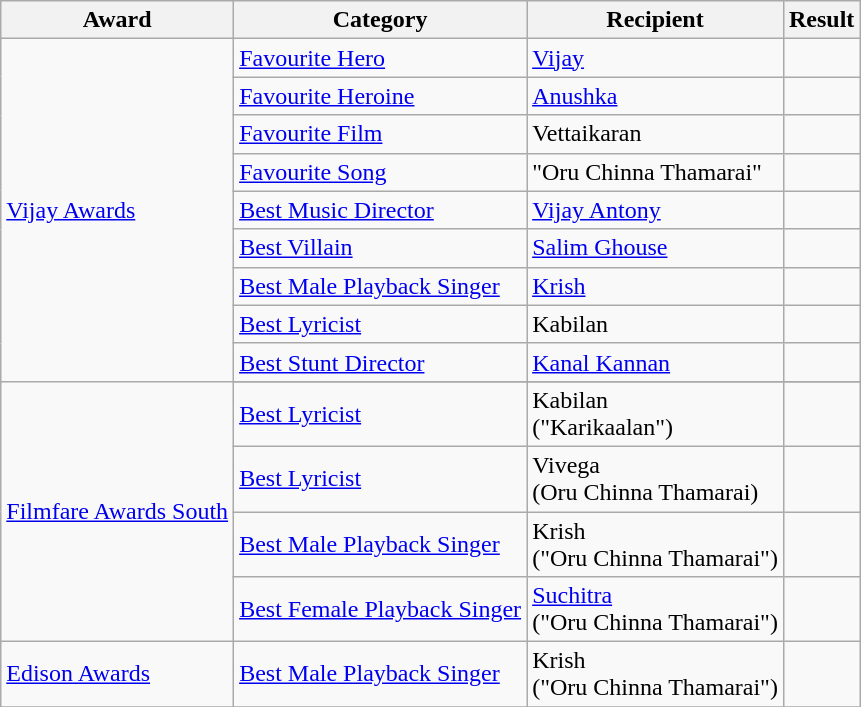<table class="wikitable">
<tr>
<th>Award</th>
<th>Category</th>
<th>Recipient</th>
<th>Result</th>
</tr>
<tr>
<td rowspan="9"><a href='#'>Vijay Awards</a></td>
<td><a href='#'>Favourite Hero</a></td>
<td><a href='#'>Vijay</a></td>
<td></td>
</tr>
<tr>
<td><a href='#'>Favourite Heroine</a></td>
<td><a href='#'>Anushka</a></td>
<td></td>
</tr>
<tr>
<td><a href='#'>Favourite Film</a></td>
<td>Vettaikaran</td>
<td></td>
</tr>
<tr>
<td><a href='#'>Favourite Song</a></td>
<td>"Oru Chinna Thamarai"</td>
<td></td>
</tr>
<tr>
<td><a href='#'>Best Music Director</a></td>
<td><a href='#'>Vijay Antony</a></td>
<td></td>
</tr>
<tr>
<td><a href='#'>Best Villain</a></td>
<td><a href='#'>Salim Ghouse</a></td>
<td></td>
</tr>
<tr>
<td><a href='#'>Best Male Playback Singer</a></td>
<td><a href='#'>Krish</a></td>
<td></td>
</tr>
<tr>
<td><a href='#'>Best Lyricist</a></td>
<td>Kabilan</td>
<td></td>
</tr>
<tr>
<td><a href='#'>Best Stunt Director</a></td>
<td><a href='#'>Kanal Kannan</a></td>
<td></td>
</tr>
<tr>
<td rowspan="5"><a href='#'>Filmfare Awards South</a></td>
</tr>
<tr>
<td><a href='#'>Best Lyricist</a></td>
<td>Kabilan<br>("Karikaalan")</td>
<td></td>
</tr>
<tr>
<td><a href='#'>Best Lyricist</a></td>
<td>Vivega<br>(Oru Chinna Thamarai)</td>
<td></td>
</tr>
<tr>
<td><a href='#'>Best Male Playback Singer</a></td>
<td>Krish<br>("Oru Chinna Thamarai")</td>
<td></td>
</tr>
<tr>
<td><a href='#'>Best Female Playback Singer</a></td>
<td><a href='#'>Suchitra</a><br>("Oru Chinna Thamarai")</td>
<td></td>
</tr>
<tr>
<td><a href='#'>Edison Awards</a></td>
<td><a href='#'>Best Male Playback Singer</a></td>
<td>Krish <br> ("Oru Chinna Thamarai")</td>
<td></td>
</tr>
<tr>
</tr>
</table>
